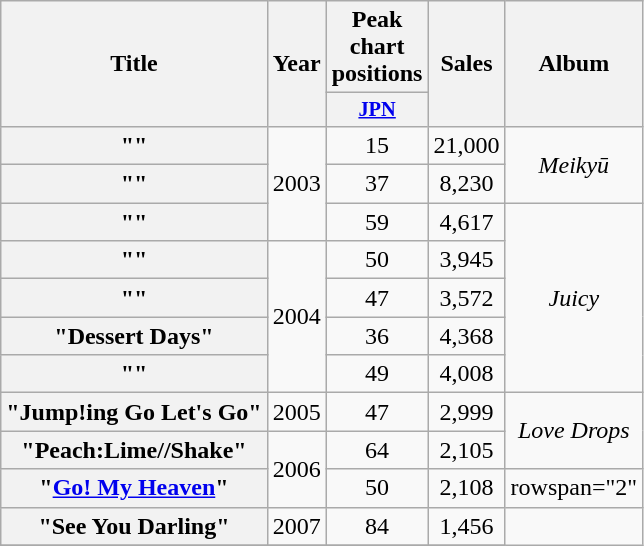<table class="wikitable plainrowheaders" style="text-align:center;">
<tr>
<th scope="col" rowspan="2">Title</th>
<th scope="col" rowspan="2">Year</th>
<th colspan="1">Peak chart positions</th>
<th scope="col" rowspan="2">Sales </th>
<th scope="col" rowspan="2">Album</th>
</tr>
<tr>
<th scope="col" style="width:2.5em;font-size:85%;"><a href='#'>JPN</a></th>
</tr>
<tr>
<th scope="row">""</th>
<td rowspan="3">2003</td>
<td>15</td>
<td>21,000</td>
<td rowspan="2"><em>Meikyū</em></td>
</tr>
<tr>
<th scope="row">""</th>
<td>37</td>
<td>8,230</td>
</tr>
<tr>
<th scope="row">""</th>
<td>59</td>
<td>4,617</td>
<td rowspan="5"><em>Juicy</em></td>
</tr>
<tr>
<th scope="row">""</th>
<td rowspan="4">2004</td>
<td>50</td>
<td>3,945</td>
</tr>
<tr>
<th scope="row">""</th>
<td>47</td>
<td>3,572</td>
</tr>
<tr>
<th scope="row">"Dessert Days"</th>
<td>36</td>
<td>4,368</td>
</tr>
<tr>
<th scope="row">""</th>
<td>49</td>
<td>4,008</td>
</tr>
<tr>
<th scope="row">"Jump!ing Go Let's Go"</th>
<td rowspan="1">2005</td>
<td>47</td>
<td>2,999</td>
<td rowspan="2"><em>Love Drops</em></td>
</tr>
<tr>
<th scope="row">"Peach:Lime//Shake"</th>
<td rowspan="2">2006</td>
<td>64</td>
<td>2,105</td>
</tr>
<tr>
<th scope="row">"<a href='#'>Go! My Heaven</a>"</th>
<td>50</td>
<td>2,108</td>
<td>rowspan="2" </td>
</tr>
<tr>
<th scope="row">"See You Darling"</th>
<td>2007</td>
<td>84</td>
<td>1,456</td>
</tr>
<tr>
</tr>
</table>
